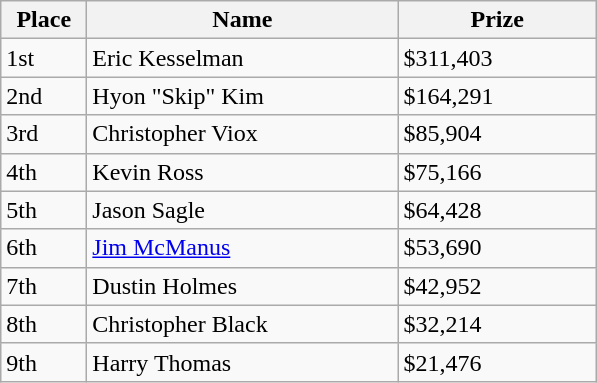<table class="wikitable">
<tr>
<th width="50">Place</th>
<th width="200">Name</th>
<th width="125">Prize</th>
</tr>
<tr>
<td>1st</td>
<td>Eric Kesselman</td>
<td>$311,403</td>
</tr>
<tr>
<td>2nd</td>
<td>Hyon "Skip" Kim</td>
<td>$164,291</td>
</tr>
<tr>
<td>3rd</td>
<td>Christopher Viox</td>
<td>$85,904</td>
</tr>
<tr>
<td>4th</td>
<td>Kevin Ross</td>
<td>$75,166</td>
</tr>
<tr>
<td>5th</td>
<td>Jason Sagle</td>
<td>$64,428</td>
</tr>
<tr>
<td>6th</td>
<td><a href='#'>Jim McManus</a></td>
<td>$53,690</td>
</tr>
<tr>
<td>7th</td>
<td>Dustin Holmes</td>
<td>$42,952</td>
</tr>
<tr>
<td>8th</td>
<td>Christopher Black</td>
<td>$32,214</td>
</tr>
<tr>
<td>9th</td>
<td>Harry Thomas</td>
<td>$21,476</td>
</tr>
</table>
